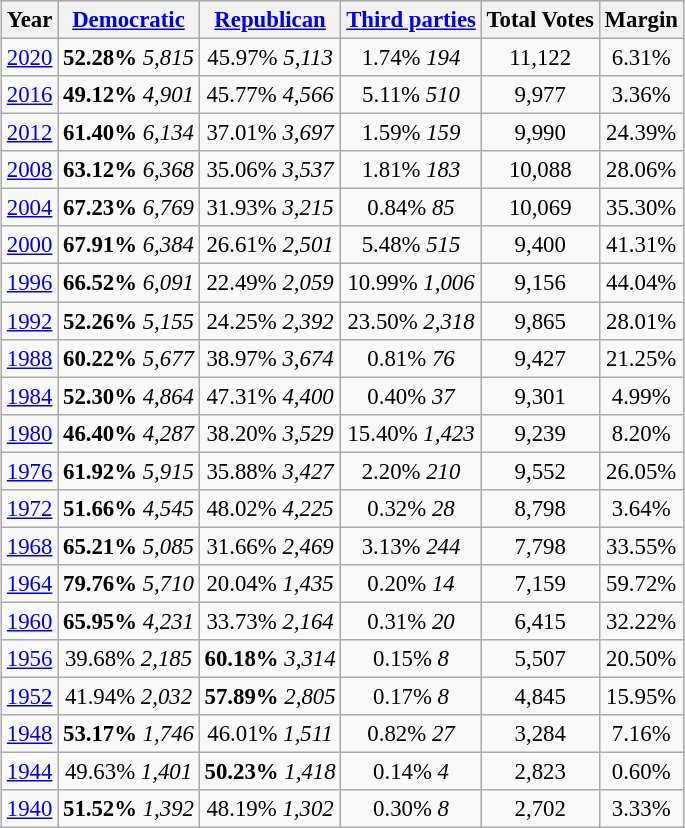<table class="wikitable mw-collapsible" style="float:center; margin:1em; font-size:95%;">
<tr style="background:lightgrey;">
<th>Year</th>
<th><a href='#'>Democratic</a></th>
<th><a href='#'>Republican</a></th>
<th><a href='#'>Third parties</a></th>
<th>Total Votes</th>
<th>Margin</th>
</tr>
<tr>
<td align="center" ><a href='#'>2020</a></td>
<td align="center" ><strong>52.28%</strong> <em>5,815</em></td>
<td align="center" >45.97% <em>5,113</em></td>
<td align="center" >1.74% <em>194</em></td>
<td align="center" >11,122</td>
<td align="center" >6.31%</td>
</tr>
<tr>
<td align="center" ><a href='#'>2016</a></td>
<td align="center" ><strong>49.12%</strong> <em>4,901</em></td>
<td align="center" >45.77% <em>4,566</em></td>
<td align="center" >5.11% <em>510</em></td>
<td align="center" >9,977</td>
<td align="center" >3.36%</td>
</tr>
<tr>
<td align="center" ><a href='#'>2012</a></td>
<td align="center" ><strong>61.40%</strong> <em>6,134</em></td>
<td align="center" >37.01% <em>3,697</em></td>
<td align="center" >1.59% <em>159</em></td>
<td align="center" >9,990</td>
<td align="center" >24.39%</td>
</tr>
<tr>
<td align="center" ><a href='#'>2008</a></td>
<td align="center" ><strong>63.12%</strong> <em>6,368</em></td>
<td align="center" >35.06% <em>3,537</em></td>
<td align="center" >1.81% <em>183</em></td>
<td align="center" >10,088</td>
<td align="center" >28.06%</td>
</tr>
<tr>
<td align="center" ><a href='#'>2004</a></td>
<td align="center" ><strong>67.23%</strong> <em>6,769</em></td>
<td align="center" >31.93% <em>3,215</em></td>
<td align="center" >0.84% <em>85</em></td>
<td align="center" >10,069</td>
<td align="center" >35.30%</td>
</tr>
<tr>
<td align="center" ><a href='#'>2000</a></td>
<td align="center" ><strong>67.91%</strong> <em>6,384</em></td>
<td align="center" >26.61% <em>2,501</em></td>
<td align="center" >5.48% <em>515</em></td>
<td align="center" >9,400</td>
<td align="center" >41.31%</td>
</tr>
<tr>
<td align="center" ><a href='#'>1996</a></td>
<td align="center" ><strong>66.52%</strong> <em>6,091</em></td>
<td align="center" >22.49% <em>2,059</em></td>
<td align="center" >10.99% <em>1,006</em></td>
<td align="center" >9,156</td>
<td align="center" >44.04%</td>
</tr>
<tr>
<td align="center" ><a href='#'>1992</a></td>
<td align="center" ><strong>52.26%</strong> <em>5,155</em></td>
<td align="center" >24.25% <em>2,392</em></td>
<td align="center" >23.50% <em>2,318</em></td>
<td align="center" >9,865</td>
<td align="center" >28.01%</td>
</tr>
<tr>
<td align="center" ><a href='#'>1988</a></td>
<td align="center" ><strong>60.22%</strong> <em>5,677</em></td>
<td align="center" >38.97% <em>3,674</em></td>
<td align="center" >0.81% <em>76</em></td>
<td align="center" >9,427</td>
<td align="center" >21.25%</td>
</tr>
<tr>
<td align="center" ><a href='#'>1984</a></td>
<td align="center" ><strong>52.30%</strong> <em>4,864</em></td>
<td align="center" >47.31% <em>4,400</em></td>
<td align="center" >0.40% <em>37</em></td>
<td align="center" >9,301</td>
<td align="center" >4.99%</td>
</tr>
<tr>
<td align="center" ><a href='#'>1980</a></td>
<td align="center" ><strong>46.40%</strong> <em>4,287</em></td>
<td align="center" >38.20% <em>3,529</em></td>
<td align="center" >15.40% <em>1,423</em></td>
<td align="center" >9,239</td>
<td align="center" >8.20%</td>
</tr>
<tr>
<td align="center" ><a href='#'>1976</a></td>
<td align="center" ><strong>61.92%</strong> <em>5,915</em></td>
<td align="center" >35.88% <em>3,427</em></td>
<td align="center" >2.20% <em>210</em></td>
<td align="center" >9,552</td>
<td align="center" >26.05%</td>
</tr>
<tr>
<td align="center" ><a href='#'>1972</a></td>
<td align="center" ><strong>51.66%</strong> <em>4,545</em></td>
<td align="center" >48.02% <em>4,225</em></td>
<td align="center" >0.32% <em>28</em></td>
<td align="center" >8,798</td>
<td align="center" >3.64%</td>
</tr>
<tr>
<td align="center" ><a href='#'>1968</a></td>
<td align="center" ><strong>65.21%</strong> <em>5,085</em></td>
<td align="center" >31.66% <em>2,469</em></td>
<td align="center" >3.13% <em>244</em></td>
<td align="center" >7,798</td>
<td align="center" >33.55%</td>
</tr>
<tr>
<td align="center" ><a href='#'>1964</a></td>
<td align="center" ><strong>79.76%</strong> <em>5,710</em></td>
<td align="center" >20.04% <em>1,435</em></td>
<td align="center" >0.20% <em>14</em></td>
<td align="center" >7,159</td>
<td align="center" >59.72%</td>
</tr>
<tr>
<td align="center" ><a href='#'>1960</a></td>
<td align="center" ><strong>65.95%</strong> <em>4,231</em></td>
<td align="center" >33.73% <em>2,164</em></td>
<td align="center" >0.31% <em>20</em></td>
<td align="center" >6,415</td>
<td align="center" >32.22%</td>
</tr>
<tr>
<td align="center" ><a href='#'>1956</a></td>
<td align="center" >39.68% <em>2,185</em></td>
<td align="center" ><strong>60.18%</strong> <em>3,314</em></td>
<td align="center" >0.15% <em>8</em></td>
<td align="center" >5,507</td>
<td align="center" >20.50%</td>
</tr>
<tr>
<td align="center" ><a href='#'>1952</a></td>
<td align="center" >41.94% <em>2,032</em></td>
<td align="center" ><strong>57.89%</strong> <em>2,805</em></td>
<td align="center" >0.17% <em>8</em></td>
<td align="center" >4,845</td>
<td align="center" >15.95%</td>
</tr>
<tr>
<td align="center" ><a href='#'>1948</a></td>
<td align="center" ><strong>53.17%</strong> <em>1,746</em></td>
<td align="center" >46.01% <em>1,511</em></td>
<td align="center" >0.82% <em>27</em></td>
<td align="center" >3,284</td>
<td align="center" >7.16%</td>
</tr>
<tr>
<td align="center" ><a href='#'>1944</a></td>
<td align="center" >49.63% <em>1,401</em></td>
<td align="center" ><strong>50.23%</strong> <em>1,418</em></td>
<td align="center" >0.14% <em>4</em></td>
<td align="center" >2,823</td>
<td align="center" >0.60%</td>
</tr>
<tr>
<td align="center" ><a href='#'>1940</a></td>
<td align="center" ><strong>51.52%</strong> <em>1,392</em></td>
<td align="center" >48.19% <em>1,302</em></td>
<td align="center" >0.30% <em>8</em></td>
<td align="center" >2,702</td>
<td align="center" >3.33%</td>
</tr>
</table>
